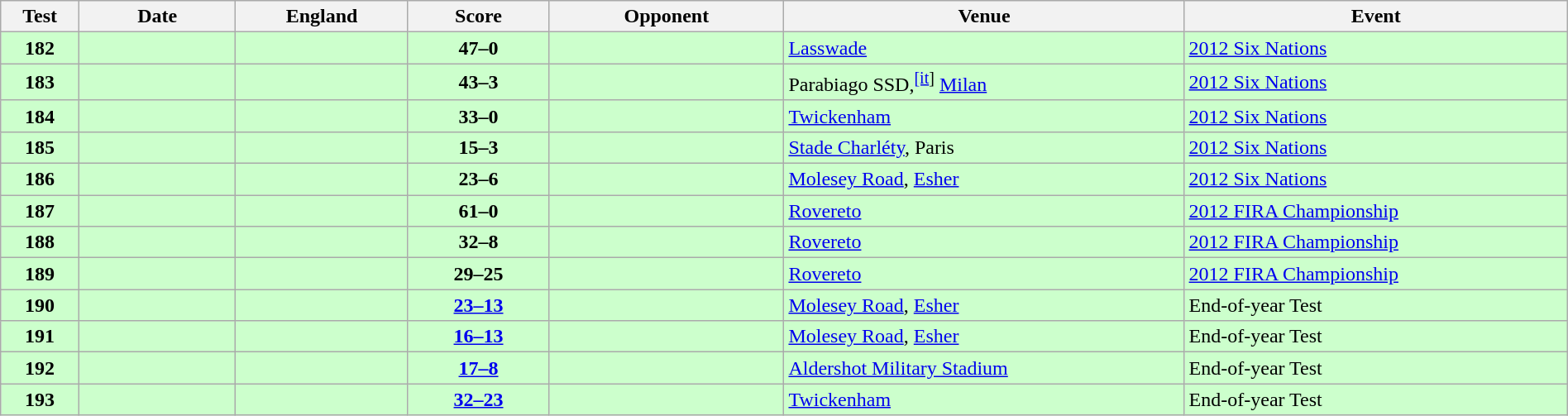<table class="wikitable sortable" style="width:100%">
<tr>
<th style="width:5%">Test</th>
<th style="width:10%">Date</th>
<th style="width:11%">England</th>
<th style="width:9%">Score</th>
<th style="width:15%">Opponent</th>
<th>Venue</th>
<th>Event</th>
</tr>
<tr bgcolor=#ccffcc>
<td align=center><strong>182</strong></td>
<td></td>
<td></td>
<td align="center"><strong>47–0</strong></td>
<td></td>
<td><a href='#'>Lasswade</a></td>
<td><a href='#'>2012 Six Nations</a></td>
</tr>
<tr bgcolor=#ccffcc>
<td align=center><strong>183</strong></td>
<td></td>
<td></td>
<td align="center"><strong>43–3</strong></td>
<td></td>
<td>Parabiago SSD,<sup><a href='#'>[it</a>]</sup> <a href='#'>Milan</a></td>
<td><a href='#'>2012 Six Nations</a></td>
</tr>
<tr bgcolor=#ccffcc>
<td align=center><strong>184</strong></td>
<td></td>
<td></td>
<td align="center"><strong>33–0</strong></td>
<td></td>
<td><a href='#'>Twickenham</a></td>
<td><a href='#'>2012 Six Nations</a></td>
</tr>
<tr bgcolor=#ccffcc>
<td align=center><strong>185</strong></td>
<td></td>
<td></td>
<td align="center"><strong>15–3</strong></td>
<td></td>
<td><a href='#'>Stade Charléty</a>, Paris</td>
<td><a href='#'>2012 Six Nations</a></td>
</tr>
<tr bgcolor=#ccffcc>
<td align=center><strong>186</strong></td>
<td></td>
<td></td>
<td align="center"><strong>23–6</strong></td>
<td></td>
<td><a href='#'>Molesey Road</a>, <a href='#'>Esher</a></td>
<td><a href='#'>2012 Six Nations</a></td>
</tr>
<tr bgcolor=#ccffcc>
<td align=center><strong>187</strong></td>
<td></td>
<td></td>
<td align="center"><strong>61–0</strong></td>
<td></td>
<td><a href='#'>Rovereto</a></td>
<td><a href='#'>2012 FIRA Championship</a></td>
</tr>
<tr bgcolor=#ccffcc>
<td align="center"><strong>188</strong></td>
<td></td>
<td></td>
<td align="center"><strong>32–8</strong></td>
<td></td>
<td><a href='#'>Rovereto</a></td>
<td><a href='#'>2012 FIRA Championship</a></td>
</tr>
<tr bgcolor=#ccffcc>
<td align="center"><strong>189</strong></td>
<td></td>
<td></td>
<td align="center"><strong>29–25</strong></td>
<td></td>
<td><a href='#'>Rovereto</a></td>
<td><a href='#'>2012 FIRA Championship</a></td>
</tr>
<tr bgcolor=#ccffcc>
<td align="center"><strong>190</strong></td>
<td></td>
<td></td>
<td align="center"><strong><a href='#'>23–13</a></strong></td>
<td></td>
<td><a href='#'>Molesey Road</a>, <a href='#'>Esher</a></td>
<td>End-of-year Test</td>
</tr>
<tr bgcolor=#ccffcc>
<td align="center"><strong>191</strong></td>
<td></td>
<td></td>
<td align="center"><strong><a href='#'>16–13</a></strong></td>
<td></td>
<td><a href='#'>Molesey Road</a>, <a href='#'>Esher</a></td>
<td>End-of-year Test</td>
</tr>
<tr bgcolor=#ccffcc>
<td align="center"><strong>192</strong></td>
<td></td>
<td></td>
<td align="center"><strong><a href='#'>17–8</a></strong></td>
<td></td>
<td><a href='#'>Aldershot Military Stadium</a></td>
<td>End-of-year Test</td>
</tr>
<tr bgcolor=#ccffcc>
<td align=center><strong>193</strong></td>
<td></td>
<td></td>
<td align="center"><strong><a href='#'>32–23</a></strong></td>
<td></td>
<td><a href='#'>Twickenham</a></td>
<td>End-of-year Test</td>
</tr>
</table>
